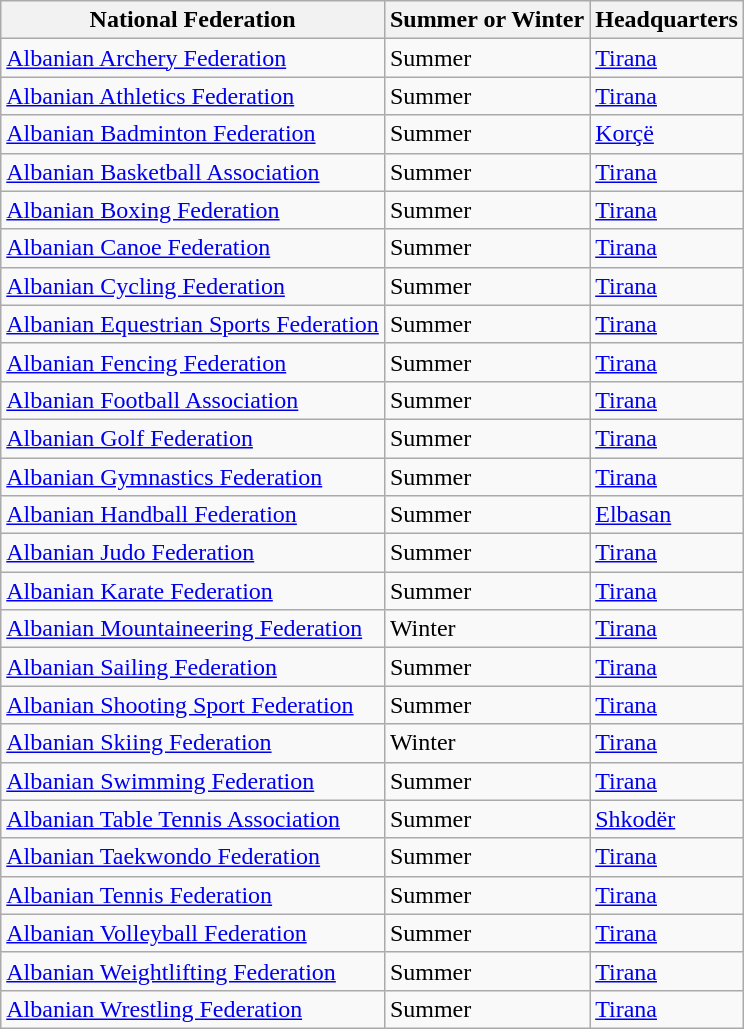<table class="wikitable sortable">
<tr>
<th>National Federation</th>
<th>Summer or Winter</th>
<th>Headquarters</th>
</tr>
<tr>
<td><a href='#'>Albanian Archery Federation</a></td>
<td>Summer</td>
<td><a href='#'>Tirana</a></td>
</tr>
<tr>
<td><a href='#'>Albanian Athletics Federation</a></td>
<td>Summer</td>
<td><a href='#'>Tirana</a></td>
</tr>
<tr>
<td><a href='#'>Albanian Badminton Federation</a></td>
<td>Summer</td>
<td><a href='#'>Korçë</a></td>
</tr>
<tr>
<td><a href='#'>Albanian Basketball Association</a></td>
<td>Summer</td>
<td><a href='#'>Tirana</a></td>
</tr>
<tr>
<td><a href='#'>Albanian Boxing Federation</a></td>
<td>Summer</td>
<td><a href='#'>Tirana</a></td>
</tr>
<tr>
<td><a href='#'>Albanian Canoe Federation</a></td>
<td>Summer</td>
<td><a href='#'>Tirana</a></td>
</tr>
<tr>
<td><a href='#'>Albanian Cycling Federation</a></td>
<td>Summer</td>
<td><a href='#'>Tirana</a></td>
</tr>
<tr>
<td><a href='#'>Albanian Equestrian Sports Federation</a></td>
<td>Summer</td>
<td><a href='#'>Tirana</a></td>
</tr>
<tr>
<td><a href='#'>Albanian Fencing Federation</a></td>
<td>Summer</td>
<td><a href='#'>Tirana</a></td>
</tr>
<tr>
<td><a href='#'>Albanian Football Association</a></td>
<td>Summer</td>
<td><a href='#'>Tirana</a></td>
</tr>
<tr>
<td><a href='#'>Albanian Golf Federation</a></td>
<td>Summer</td>
<td><a href='#'>Tirana</a></td>
</tr>
<tr>
<td><a href='#'>Albanian Gymnastics Federation</a></td>
<td>Summer</td>
<td><a href='#'>Tirana</a></td>
</tr>
<tr>
<td><a href='#'>Albanian Handball Federation</a></td>
<td>Summer</td>
<td><a href='#'>Elbasan</a></td>
</tr>
<tr>
<td><a href='#'>Albanian Judo Federation</a></td>
<td>Summer</td>
<td><a href='#'>Tirana</a></td>
</tr>
<tr>
<td><a href='#'>Albanian Karate Federation</a></td>
<td>Summer</td>
<td><a href='#'>Tirana</a></td>
</tr>
<tr>
<td><a href='#'>Albanian Mountaineering Federation</a></td>
<td>Winter</td>
<td><a href='#'>Tirana</a></td>
</tr>
<tr>
<td><a href='#'>Albanian Sailing Federation</a></td>
<td>Summer</td>
<td><a href='#'>Tirana</a></td>
</tr>
<tr>
<td><a href='#'>Albanian Shooting Sport Federation</a></td>
<td>Summer</td>
<td><a href='#'>Tirana</a></td>
</tr>
<tr>
<td><a href='#'>Albanian Skiing Federation</a></td>
<td>Winter</td>
<td><a href='#'>Tirana</a></td>
</tr>
<tr>
<td><a href='#'>Albanian Swimming Federation</a></td>
<td>Summer</td>
<td><a href='#'>Tirana</a></td>
</tr>
<tr>
<td><a href='#'>Albanian Table Tennis Association</a></td>
<td>Summer</td>
<td><a href='#'>Shkodër</a></td>
</tr>
<tr>
<td><a href='#'>Albanian Taekwondo Federation</a></td>
<td>Summer</td>
<td><a href='#'>Tirana</a></td>
</tr>
<tr>
<td><a href='#'>Albanian Tennis Federation</a></td>
<td>Summer</td>
<td><a href='#'>Tirana</a></td>
</tr>
<tr>
<td><a href='#'>Albanian Volleyball Federation</a></td>
<td>Summer</td>
<td><a href='#'>Tirana</a></td>
</tr>
<tr>
<td><a href='#'>Albanian Weightlifting Federation</a></td>
<td>Summer</td>
<td><a href='#'>Tirana</a></td>
</tr>
<tr>
<td><a href='#'>Albanian Wrestling Federation</a></td>
<td>Summer</td>
<td><a href='#'>Tirana</a></td>
</tr>
</table>
